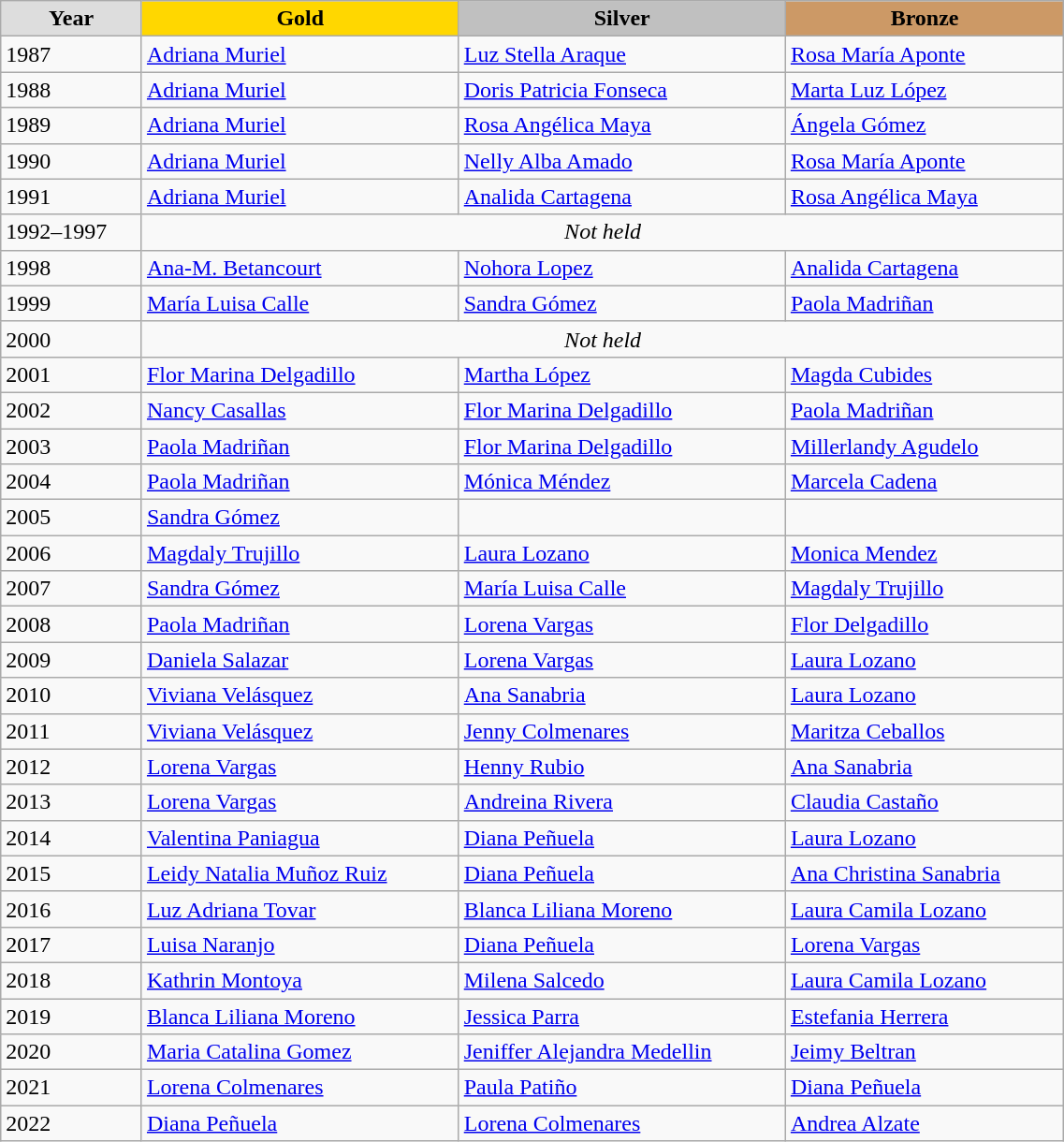<table class="wikitable" style="width: 60%; text-align:left;">
<tr>
<td style="background:#DDDDDD; font-weight:bold; text-align:center;">Year</td>
<td style="background:gold; font-weight:bold; text-align:center;">Gold</td>
<td style="background:silver; font-weight:bold; text-align:center;">Silver</td>
<td style="background:#cc9966; font-weight:bold; text-align:center;">Bronze</td>
</tr>
<tr>
<td>1987</td>
<td><a href='#'>Adriana Muriel</a></td>
<td><a href='#'>Luz Stella Araque</a></td>
<td><a href='#'>Rosa María Aponte</a></td>
</tr>
<tr>
<td>1988</td>
<td><a href='#'>Adriana Muriel</a></td>
<td><a href='#'>Doris Patricia Fonseca</a></td>
<td><a href='#'>Marta Luz López</a></td>
</tr>
<tr>
<td>1989</td>
<td><a href='#'>Adriana Muriel</a></td>
<td><a href='#'>Rosa Angélica Maya</a></td>
<td><a href='#'>Ángela Gómez</a></td>
</tr>
<tr>
<td>1990</td>
<td><a href='#'>Adriana Muriel</a></td>
<td><a href='#'>Nelly Alba Amado</a></td>
<td><a href='#'>Rosa María Aponte</a></td>
</tr>
<tr>
<td>1991</td>
<td><a href='#'>Adriana Muriel</a></td>
<td><a href='#'>Analida Cartagena</a></td>
<td><a href='#'>Rosa Angélica Maya</a></td>
</tr>
<tr>
<td>1992–1997</td>
<td colspan=3 align=center><em>Not held</em></td>
</tr>
<tr>
<td>1998</td>
<td><a href='#'>Ana-M. Betancourt</a></td>
<td><a href='#'>Nohora Lopez</a></td>
<td><a href='#'>Analida Cartagena</a></td>
</tr>
<tr>
<td>1999</td>
<td><a href='#'>María Luisa Calle</a></td>
<td><a href='#'>Sandra Gómez</a></td>
<td><a href='#'>Paola Madriñan</a></td>
</tr>
<tr>
<td>2000</td>
<td colspan=3 align=center><em>Not held</em></td>
</tr>
<tr>
<td>2001</td>
<td><a href='#'>Flor Marina Delgadillo</a></td>
<td><a href='#'>Martha López</a></td>
<td><a href='#'>Magda Cubides</a></td>
</tr>
<tr>
<td>2002</td>
<td><a href='#'>Nancy Casallas</a></td>
<td><a href='#'>Flor Marina Delgadillo</a></td>
<td><a href='#'>Paola Madriñan</a></td>
</tr>
<tr>
<td>2003</td>
<td><a href='#'>Paola Madriñan</a></td>
<td><a href='#'>Flor Marina Delgadillo</a></td>
<td><a href='#'>Millerlandy Agudelo</a></td>
</tr>
<tr>
<td>2004</td>
<td><a href='#'>Paola Madriñan</a></td>
<td><a href='#'>Mónica Méndez</a></td>
<td><a href='#'>Marcela Cadena</a></td>
</tr>
<tr>
<td>2005</td>
<td><a href='#'>Sandra Gómez</a></td>
<td></td>
<td></td>
</tr>
<tr>
<td>2006</td>
<td><a href='#'>Magdaly Trujillo</a></td>
<td><a href='#'>Laura Lozano</a></td>
<td><a href='#'>Monica Mendez</a></td>
</tr>
<tr>
<td>2007</td>
<td><a href='#'>Sandra Gómez</a></td>
<td><a href='#'>María Luisa Calle</a></td>
<td><a href='#'>Magdaly Trujillo</a></td>
</tr>
<tr>
<td>2008</td>
<td><a href='#'>Paola Madriñan</a></td>
<td><a href='#'>Lorena Vargas</a></td>
<td><a href='#'>Flor Delgadillo</a></td>
</tr>
<tr>
<td>2009</td>
<td><a href='#'>Daniela Salazar</a></td>
<td><a href='#'>Lorena Vargas</a></td>
<td><a href='#'>Laura Lozano</a></td>
</tr>
<tr>
<td>2010</td>
<td><a href='#'>Viviana Velásquez</a></td>
<td><a href='#'>Ana Sanabria</a></td>
<td><a href='#'>Laura Lozano</a></td>
</tr>
<tr>
<td>2011</td>
<td><a href='#'>Viviana Velásquez</a></td>
<td><a href='#'>Jenny Colmenares</a></td>
<td><a href='#'>Maritza Ceballos</a></td>
</tr>
<tr>
<td>2012</td>
<td><a href='#'>Lorena Vargas</a></td>
<td><a href='#'>Henny Rubio</a></td>
<td><a href='#'>Ana Sanabria</a></td>
</tr>
<tr>
<td>2013</td>
<td><a href='#'>Lorena Vargas</a></td>
<td><a href='#'>Andreina Rivera</a></td>
<td><a href='#'>Claudia Castaño</a></td>
</tr>
<tr>
<td>2014</td>
<td><a href='#'>Valentina Paniagua</a></td>
<td><a href='#'>Diana Peñuela</a></td>
<td><a href='#'>Laura Lozano</a></td>
</tr>
<tr>
<td>2015</td>
<td><a href='#'>Leidy Natalia Muñoz Ruiz</a></td>
<td><a href='#'>Diana Peñuela</a></td>
<td><a href='#'>Ana Christina Sanabria</a></td>
</tr>
<tr>
<td>2016</td>
<td><a href='#'>Luz Adriana Tovar</a></td>
<td><a href='#'>Blanca Liliana Moreno</a></td>
<td><a href='#'>Laura Camila Lozano</a></td>
</tr>
<tr>
<td>2017</td>
<td><a href='#'>Luisa Naranjo</a></td>
<td><a href='#'>Diana Peñuela</a></td>
<td><a href='#'>Lorena Vargas</a></td>
</tr>
<tr>
<td>2018</td>
<td><a href='#'>Kathrin Montoya</a></td>
<td><a href='#'>Milena Salcedo</a></td>
<td><a href='#'>Laura Camila Lozano</a></td>
</tr>
<tr>
<td>2019</td>
<td><a href='#'>Blanca Liliana Moreno</a></td>
<td><a href='#'>Jessica Parra</a></td>
<td><a href='#'>Estefania Herrera</a></td>
</tr>
<tr>
<td>2020</td>
<td><a href='#'>Maria Catalina Gomez</a></td>
<td><a href='#'>Jeniffer Alejandra Medellin</a></td>
<td><a href='#'>Jeimy Beltran</a></td>
</tr>
<tr>
<td>2021</td>
<td><a href='#'>Lorena Colmenares</a></td>
<td><a href='#'>Paula Patiño</a></td>
<td><a href='#'>Diana Peñuela</a></td>
</tr>
<tr>
<td>2022</td>
<td><a href='#'>Diana Peñuela</a></td>
<td><a href='#'>Lorena Colmenares</a></td>
<td><a href='#'>Andrea Alzate</a></td>
</tr>
</table>
